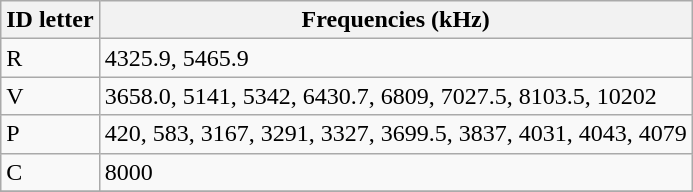<table class="wikitable">
<tr>
<th>ID letter</th>
<th>Frequencies (kHz)</th>
</tr>
<tr>
<td>R</td>
<td>4325.9, 5465.9</td>
</tr>
<tr>
<td>V</td>
<td>3658.0, 5141, 5342, 6430.7, 6809, 7027.5, 8103.5, 10202</td>
</tr>
<tr>
<td>P</td>
<td>420, 583, 3167, 3291, 3327, 3699.5, 3837, 4031, 4043, 4079</td>
</tr>
<tr>
<td>C</td>
<td>8000</td>
</tr>
<tr>
</tr>
</table>
